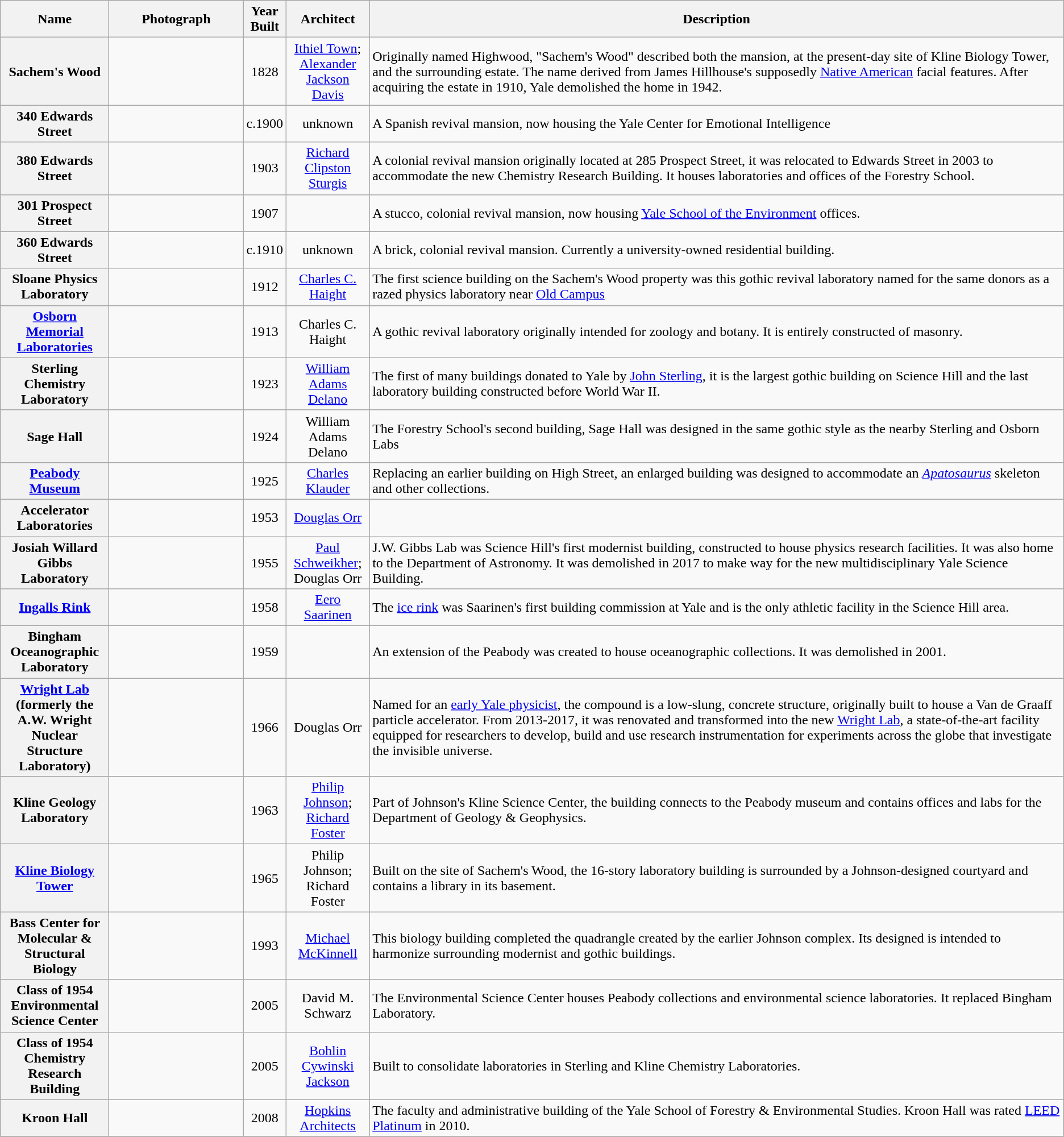<table class="wikitable sortable plainrowheaders">
<tr>
<th scope="col" style="width:120px">Name</th>
<th scope="col" style="width:150px" class="unsortable">Photograph</th>
<th scope="col" style="width:40px">Year Built</th>
<th scope="col" style="width:90px">Architect</th>
<th scope="col" class="unsortable">Description</th>
</tr>
<tr>
<th scope="row">Sachem's Wood</th>
<td></td>
<td align="center">1828</td>
<td align="center"><a href='#'>Ithiel Town</a>; <a href='#'>Alexander Jackson Davis</a></td>
<td>Originally named Highwood, "Sachem's Wood" described both the mansion, at the present-day site of Kline Biology Tower, and the surrounding estate. The name derived from James Hillhouse's supposedly <a href='#'>Native American</a> facial features. After acquiring the estate in 1910, Yale demolished the home in 1942.</td>
</tr>
<tr>
<th scope="row">340 Edwards Street</th>
<td></td>
<td align="center">c.1900</td>
<td align="center">unknown</td>
<td>A Spanish revival mansion, now housing the Yale Center for Emotional Intelligence</td>
</tr>
<tr>
<th scope="row">380 Edwards Street</th>
<td></td>
<td align="center">1903</td>
<td align="center"><a href='#'>Richard Clipston Sturgis</a></td>
<td>A colonial revival mansion originally located at 285 Prospect Street, it was relocated to Edwards Street in 2003 to accommodate the new Chemistry Research Building. It houses laboratories and offices of the Forestry School.</td>
</tr>
<tr>
<th scope="row">301 Prospect Street</th>
<td></td>
<td align="center">1907</td>
<td align="center"></td>
<td>A stucco, colonial revival mansion, now housing <a href='#'>Yale School of the Environment</a> offices.</td>
</tr>
<tr>
<th scope="row">360 Edwards Street</th>
<td></td>
<td align="center">c.1910</td>
<td align="center">unknown</td>
<td>A brick, colonial revival mansion. Currently a university-owned residential building.</td>
</tr>
<tr>
<th scope="row">Sloane Physics Laboratory</th>
<td></td>
<td align="center">1912</td>
<td align="center"><a href='#'>Charles C. Haight</a></td>
<td>The first science building on the Sachem's Wood property was this gothic revival laboratory named for the same donors as a razed physics laboratory near <a href='#'>Old Campus</a></td>
</tr>
<tr>
<th scope="row"><a href='#'>Osborn Memorial Laboratories</a></th>
<td></td>
<td align="center">1913</td>
<td align="center">Charles C. Haight</td>
<td>A gothic revival laboratory originally intended for zoology and botany. It is entirely constructed of masonry.</td>
</tr>
<tr>
<th scope="row">Sterling Chemistry Laboratory</th>
<td></td>
<td align="center">1923</td>
<td align="center"><a href='#'>William Adams Delano</a></td>
<td>The first of many buildings donated to Yale by <a href='#'>John Sterling</a>, it is the largest gothic building on Science Hill and the last laboratory building constructed before World War II.</td>
</tr>
<tr>
<th scope="row">Sage Hall</th>
<td></td>
<td align="center">1924</td>
<td align="center">William Adams Delano</td>
<td>The Forestry School's second building, Sage Hall was designed in the same gothic style as the nearby Sterling and Osborn Labs</td>
</tr>
<tr>
<th scope="row"><a href='#'>Peabody Museum</a></th>
<td></td>
<td align="center">1925</td>
<td align="center"><a href='#'>Charles Klauder</a></td>
<td>Replacing an earlier building on High Street, an enlarged building was designed to accommodate an <em><a href='#'>Apatosaurus</a></em> skeleton and other collections.</td>
</tr>
<tr>
<th scope="row">Accelerator Laboratories</th>
<td></td>
<td align="center">1953</td>
<td align="center"><a href='#'>Douglas Orr</a></td>
<td></td>
</tr>
<tr>
<th scope="row">Josiah Willard Gibbs Laboratory</th>
<td></td>
<td align="center">1955</td>
<td align="center"><a href='#'>Paul Schweikher</a>; Douglas Orr</td>
<td>J.W. Gibbs Lab was Science Hill's first modernist building, constructed to house physics research facilities. It was also home to the Department of Astronomy.  It was demolished in 2017 to make way for the new multidisciplinary Yale Science Building.</td>
</tr>
<tr>
<th scope="row"><a href='#'>Ingalls Rink</a></th>
<td></td>
<td align="center">1958</td>
<td align="center"><a href='#'>Eero Saarinen</a></td>
<td>The <a href='#'>ice rink</a> was Saarinen's first building commission at Yale and is the only athletic facility in the Science Hill area.</td>
</tr>
<tr>
<th scope="row">Bingham Oceanographic Laboratory</th>
<td></td>
<td align="center">1959</td>
<td align="center"></td>
<td>An extension of the Peabody was created to house oceanographic collections. It was demolished in 2001.</td>
</tr>
<tr>
<th scope="row"><a href='#'>Wright Lab</a> (formerly the A.W. Wright Nuclear Structure Laboratory)</th>
<td></td>
<td align="center">1966</td>
<td align="center">Douglas Orr</td>
<td>Named for an <a href='#'>early Yale physicist</a>, the compound is a low-slung, concrete structure, originally built to house a Van de Graaff particle accelerator.  From 2013-2017, it was renovated and transformed into the new <a href='#'>Wright Lab</a>, a state-of-the-art facility equipped for researchers to develop, build and use research instrumentation for experiments across the globe that investigate the invisible universe.</td>
</tr>
<tr>
<th scope="row">Kline Geology Laboratory</th>
<td></td>
<td align="center">1963</td>
<td align="center"><a href='#'>Philip Johnson</a>; <a href='#'>Richard Foster</a></td>
<td>Part of Johnson's Kline Science Center, the building connects to the Peabody museum and contains offices and labs for the Department of Geology & Geophysics.</td>
</tr>
<tr>
<th scope="row"><a href='#'>Kline Biology Tower</a></th>
<td></td>
<td align="center">1965</td>
<td align="center">Philip Johnson; Richard Foster</td>
<td>Built on the site of Sachem's Wood, the 16-story laboratory building is surrounded by a Johnson-designed courtyard and contains a library in its basement.</td>
</tr>
<tr>
<th scope="row">Bass Center for Molecular & Structural Biology</th>
<td></td>
<td align="center">1993</td>
<td align="center"><a href='#'>Michael McKinnell</a></td>
<td>This biology building completed the quadrangle created by the earlier Johnson complex. Its designed is intended to harmonize surrounding modernist and gothic buildings.</td>
</tr>
<tr>
<th scope="row">Class of 1954 Environmental Science Center</th>
<td></td>
<td align="center">2005</td>
<td align="center">David M. Schwarz</td>
<td>The Environmental Science Center houses Peabody collections and environmental science laboratories. It replaced Bingham Laboratory.</td>
</tr>
<tr>
<th scope="row">Class of 1954 Chemistry Research Building</th>
<td></td>
<td align="center">2005</td>
<td align="center"><a href='#'>Bohlin Cywinski Jackson</a></td>
<td>Built to consolidate laboratories in Sterling and Kline Chemistry Laboratories.</td>
</tr>
<tr>
<th scope="row">Kroon Hall</th>
<td></td>
<td align="center">2008</td>
<td align="center"><a href='#'>Hopkins Architects</a></td>
<td>The faculty and administrative building of the Yale School of Forestry & Environmental Studies. Kroon Hall was rated <a href='#'>LEED Platinum</a> in 2010.</td>
</tr>
<tr>
</tr>
</table>
